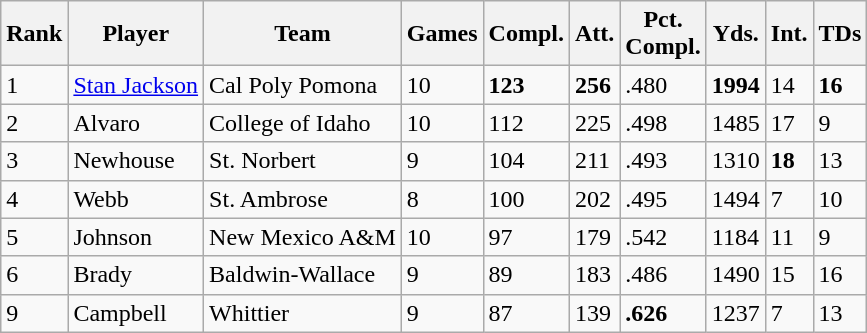<table class="wikitable sortable">
<tr>
<th>Rank</th>
<th>Player</th>
<th>Team</th>
<th>Games</th>
<th>Compl.</th>
<th>Att.</th>
<th>Pct.<br>Compl.</th>
<th>Yds.</th>
<th>Int.</th>
<th>TDs</th>
</tr>
<tr>
<td>1</td>
<td><a href='#'>Stan Jackson</a></td>
<td>Cal Poly Pomona</td>
<td>10</td>
<td><strong>123</strong></td>
<td><strong>256</strong></td>
<td>.480</td>
<td><strong>1994</strong></td>
<td>14</td>
<td><strong>16</strong></td>
</tr>
<tr>
<td>2</td>
<td>Alvaro</td>
<td>College of Idaho</td>
<td>10</td>
<td>112</td>
<td>225</td>
<td>.498</td>
<td>1485</td>
<td>17</td>
<td>9</td>
</tr>
<tr>
<td>3</td>
<td>Newhouse</td>
<td>St. Norbert</td>
<td>9</td>
<td>104</td>
<td>211</td>
<td>.493</td>
<td>1310</td>
<td><strong>18</strong></td>
<td>13</td>
</tr>
<tr>
<td>4</td>
<td>Webb</td>
<td>St. Ambrose</td>
<td>8</td>
<td>100</td>
<td>202</td>
<td>.495</td>
<td>1494</td>
<td>7</td>
<td>10</td>
</tr>
<tr>
<td>5</td>
<td>Johnson</td>
<td>New Mexico A&M</td>
<td>10</td>
<td>97</td>
<td>179</td>
<td>.542</td>
<td>1184</td>
<td>11</td>
<td>9</td>
</tr>
<tr>
<td>6</td>
<td>Brady</td>
<td>Baldwin-Wallace</td>
<td>9</td>
<td>89</td>
<td>183</td>
<td>.486</td>
<td>1490</td>
<td>15</td>
<td>16</td>
</tr>
<tr>
<td>9</td>
<td>Campbell</td>
<td>Whittier</td>
<td>9</td>
<td>87</td>
<td>139</td>
<td><strong>.626</strong></td>
<td>1237</td>
<td>7</td>
<td>13</td>
</tr>
</table>
